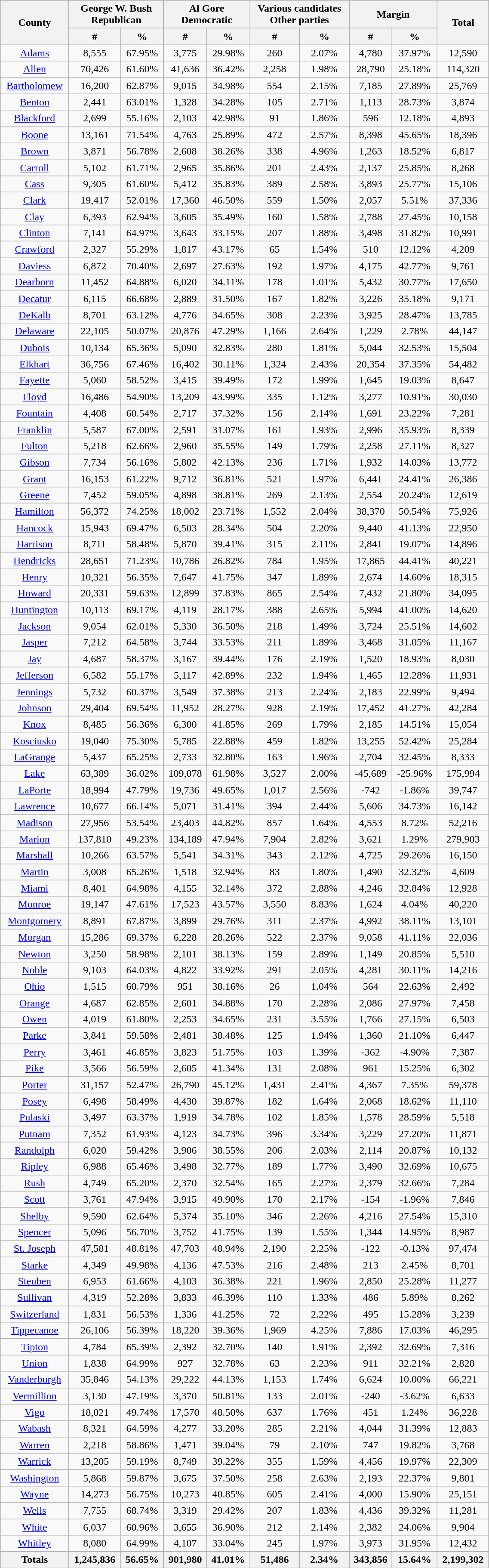<table width="60%" class="wikitable sortable">
<tr>
<th rowspan="2">County</th>
<th colspan="2">George W. Bush<br>Republican</th>
<th colspan="2">Al Gore<br>Democratic</th>
<th colspan="2">Various candidates<br>Other parties</th>
<th colspan="2">Margin</th>
<th rowspan="2">Total</th>
</tr>
<tr>
<th style="text-align:center;" data-sort-type="number">#</th>
<th style="text-align:center;" data-sort-type="number">%</th>
<th style="text-align:center;" data-sort-type="number">#</th>
<th style="text-align:center;" data-sort-type="number">%</th>
<th style="text-align:center;" data-sort-type="number">#</th>
<th style="text-align:center;" data-sort-type="number">%</th>
<th style="text-align:center;" data-sort-type="number">#</th>
<th style="text-align:center;" data-sort-type="number">%</th>
</tr>
<tr style="text-align:center;">
<td><a href='#'>Adams</a></td>
<td>8,555</td>
<td>67.95%</td>
<td>3,775</td>
<td>29.98%</td>
<td>260</td>
<td>2.07%</td>
<td>4,780</td>
<td>37.97%</td>
<td>12,590</td>
</tr>
<tr style="text-align:center;">
<td><a href='#'>Allen</a></td>
<td>70,426</td>
<td>61.60%</td>
<td>41,636</td>
<td>36.42%</td>
<td>2,258</td>
<td>1.98%</td>
<td>28,790</td>
<td>25.18%</td>
<td>114,320</td>
</tr>
<tr style="text-align:center;">
<td><a href='#'>Bartholomew</a></td>
<td>16,200</td>
<td>62.87%</td>
<td>9,015</td>
<td>34.98%</td>
<td>554</td>
<td>2.15%</td>
<td>7,185</td>
<td>27.89%</td>
<td>25,769</td>
</tr>
<tr style="text-align:center;">
<td><a href='#'>Benton</a></td>
<td>2,441</td>
<td>63.01%</td>
<td>1,328</td>
<td>34.28%</td>
<td>105</td>
<td>2.71%</td>
<td>1,113</td>
<td>28.73%</td>
<td>3,874</td>
</tr>
<tr style="text-align:center;">
<td><a href='#'>Blackford</a></td>
<td>2,699</td>
<td>55.16%</td>
<td>2,103</td>
<td>42.98%</td>
<td>91</td>
<td>1.86%</td>
<td>596</td>
<td>12.18%</td>
<td>4,893</td>
</tr>
<tr style="text-align:center;">
<td><a href='#'>Boone</a></td>
<td>13,161</td>
<td>71.54%</td>
<td>4,763</td>
<td>25.89%</td>
<td>472</td>
<td>2.57%</td>
<td>8,398</td>
<td>45.65%</td>
<td>18,396</td>
</tr>
<tr style="text-align:center;">
<td><a href='#'>Brown</a></td>
<td>3,871</td>
<td>56.78%</td>
<td>2,608</td>
<td>38.26%</td>
<td>338</td>
<td>4.96%</td>
<td>1,263</td>
<td>18.52%</td>
<td>6,817</td>
</tr>
<tr style="text-align:center;">
<td><a href='#'>Carroll</a></td>
<td>5,102</td>
<td>61.71%</td>
<td>2,965</td>
<td>35.86%</td>
<td>201</td>
<td>2.43%</td>
<td>2,137</td>
<td>25.85%</td>
<td>8,268</td>
</tr>
<tr style="text-align:center;">
<td><a href='#'>Cass</a></td>
<td>9,305</td>
<td>61.60%</td>
<td>5,412</td>
<td>35.83%</td>
<td>389</td>
<td>2.58%</td>
<td>3,893</td>
<td>25.77%</td>
<td>15,106</td>
</tr>
<tr style="text-align:center;">
<td><a href='#'>Clark</a></td>
<td>19,417</td>
<td>52.01%</td>
<td>17,360</td>
<td>46.50%</td>
<td>559</td>
<td>1.50%</td>
<td>2,057</td>
<td>5.51%</td>
<td>37,336</td>
</tr>
<tr style="text-align:center;">
<td><a href='#'>Clay</a></td>
<td>6,393</td>
<td>62.94%</td>
<td>3,605</td>
<td>35.49%</td>
<td>160</td>
<td>1.58%</td>
<td>2,788</td>
<td>27.45%</td>
<td>10,158</td>
</tr>
<tr style="text-align:center;">
<td><a href='#'>Clinton</a></td>
<td>7,141</td>
<td>64.97%</td>
<td>3,643</td>
<td>33.15%</td>
<td>207</td>
<td>1.88%</td>
<td>3,498</td>
<td>31.82%</td>
<td>10,991</td>
</tr>
<tr style="text-align:center;">
<td><a href='#'>Crawford</a></td>
<td>2,327</td>
<td>55.29%</td>
<td>1,817</td>
<td>43.17%</td>
<td>65</td>
<td>1.54%</td>
<td>510</td>
<td>12.12%</td>
<td>4,209</td>
</tr>
<tr style="text-align:center;">
<td><a href='#'>Daviess</a></td>
<td>6,872</td>
<td>70.40%</td>
<td>2,697</td>
<td>27.63%</td>
<td>192</td>
<td>1.97%</td>
<td>4,175</td>
<td>42.77%</td>
<td>9,761</td>
</tr>
<tr style="text-align:center;">
<td><a href='#'>Dearborn</a></td>
<td>11,452</td>
<td>64.88%</td>
<td>6,020</td>
<td>34.11%</td>
<td>178</td>
<td>1.01%</td>
<td>5,432</td>
<td>30.77%</td>
<td>17,650</td>
</tr>
<tr style="text-align:center;">
<td><a href='#'>Decatur</a></td>
<td>6,115</td>
<td>66.68%</td>
<td>2,889</td>
<td>31.50%</td>
<td>167</td>
<td>1.82%</td>
<td>3,226</td>
<td>35.18%</td>
<td>9,171</td>
</tr>
<tr style="text-align:center;">
<td><a href='#'>DeKalb</a></td>
<td>8,701</td>
<td>63.12%</td>
<td>4,776</td>
<td>34.65%</td>
<td>308</td>
<td>2.23%</td>
<td>3,925</td>
<td>28.47%</td>
<td>13,785</td>
</tr>
<tr style="text-align:center;">
<td><a href='#'>Delaware</a></td>
<td>22,105</td>
<td>50.07%</td>
<td>20,876</td>
<td>47.29%</td>
<td>1,166</td>
<td>2.64%</td>
<td>1,229</td>
<td>2.78%</td>
<td>44,147</td>
</tr>
<tr style="text-align:center;">
<td><a href='#'>Dubois</a></td>
<td>10,134</td>
<td>65.36%</td>
<td>5,090</td>
<td>32.83%</td>
<td>280</td>
<td>1.81%</td>
<td>5,044</td>
<td>32.53%</td>
<td>15,504</td>
</tr>
<tr style="text-align:center;">
<td><a href='#'>Elkhart</a></td>
<td>36,756</td>
<td>67.46%</td>
<td>16,402</td>
<td>30.11%</td>
<td>1,324</td>
<td>2.43%</td>
<td>20,354</td>
<td>37.35%</td>
<td>54,482</td>
</tr>
<tr style="text-align:center;">
<td><a href='#'>Fayette</a></td>
<td>5,060</td>
<td>58.52%</td>
<td>3,415</td>
<td>39.49%</td>
<td>172</td>
<td>1.99%</td>
<td>1,645</td>
<td>19.03%</td>
<td>8,647</td>
</tr>
<tr style="text-align:center;">
<td><a href='#'>Floyd</a></td>
<td>16,486</td>
<td>54.90%</td>
<td>13,209</td>
<td>43.99%</td>
<td>335</td>
<td>1.12%</td>
<td>3,277</td>
<td>10.91%</td>
<td>30,030</td>
</tr>
<tr style="text-align:center;">
<td><a href='#'>Fountain</a></td>
<td>4,408</td>
<td>60.54%</td>
<td>2,717</td>
<td>37.32%</td>
<td>156</td>
<td>2.14%</td>
<td>1,691</td>
<td>23.22%</td>
<td>7,281</td>
</tr>
<tr style="text-align:center;">
<td><a href='#'>Franklin</a></td>
<td>5,587</td>
<td>67.00%</td>
<td>2,591</td>
<td>31.07%</td>
<td>161</td>
<td>1.93%</td>
<td>2,996</td>
<td>35.93%</td>
<td>8,339</td>
</tr>
<tr style="text-align:center;">
<td><a href='#'>Fulton</a></td>
<td>5,218</td>
<td>62.66%</td>
<td>2,960</td>
<td>35.55%</td>
<td>149</td>
<td>1.79%</td>
<td>2,258</td>
<td>27.11%</td>
<td>8,327</td>
</tr>
<tr style="text-align:center;">
<td><a href='#'>Gibson</a></td>
<td>7,734</td>
<td>56.16%</td>
<td>5,802</td>
<td>42.13%</td>
<td>236</td>
<td>1.71%</td>
<td>1,932</td>
<td>14.03%</td>
<td>13,772</td>
</tr>
<tr style="text-align:center;">
<td><a href='#'>Grant</a></td>
<td>16,153</td>
<td>61.22%</td>
<td>9,712</td>
<td>36.81%</td>
<td>521</td>
<td>1.97%</td>
<td>6,441</td>
<td>24.41%</td>
<td>26,386</td>
</tr>
<tr style="text-align:center;">
<td><a href='#'>Greene</a></td>
<td>7,452</td>
<td>59.05%</td>
<td>4,898</td>
<td>38.81%</td>
<td>269</td>
<td>2.13%</td>
<td>2,554</td>
<td>20.24%</td>
<td>12,619</td>
</tr>
<tr style="text-align:center;">
<td><a href='#'>Hamilton</a></td>
<td>56,372</td>
<td>74.25%</td>
<td>18,002</td>
<td>23.71%</td>
<td>1,552</td>
<td>2.04%</td>
<td>38,370</td>
<td>50.54%</td>
<td>75,926</td>
</tr>
<tr style="text-align:center;">
<td><a href='#'>Hancock</a></td>
<td>15,943</td>
<td>69.47%</td>
<td>6,503</td>
<td>28.34%</td>
<td>504</td>
<td>2.20%</td>
<td>9,440</td>
<td>41.13%</td>
<td>22,950</td>
</tr>
<tr style="text-align:center;">
<td><a href='#'>Harrison</a></td>
<td>8,711</td>
<td>58.48%</td>
<td>5,870</td>
<td>39.41%</td>
<td>315</td>
<td>2.11%</td>
<td>2,841</td>
<td>19.07%</td>
<td>14,896</td>
</tr>
<tr style="text-align:center;">
<td><a href='#'>Hendricks</a></td>
<td>28,651</td>
<td>71.23%</td>
<td>10,786</td>
<td>26.82%</td>
<td>784</td>
<td>1.95%</td>
<td>17,865</td>
<td>44.41%</td>
<td>40,221</td>
</tr>
<tr style="text-align:center;">
<td><a href='#'>Henry</a></td>
<td>10,321</td>
<td>56.35%</td>
<td>7,647</td>
<td>41.75%</td>
<td>347</td>
<td>1.89%</td>
<td>2,674</td>
<td>14.60%</td>
<td>18,315</td>
</tr>
<tr style="text-align:center;">
<td><a href='#'>Howard</a></td>
<td>20,331</td>
<td>59.63%</td>
<td>12,899</td>
<td>37.83%</td>
<td>865</td>
<td>2.54%</td>
<td>7,432</td>
<td>21.80%</td>
<td>34,095</td>
</tr>
<tr style="text-align:center;">
<td><a href='#'>Huntington</a></td>
<td>10,113</td>
<td>69.17%</td>
<td>4,119</td>
<td>28.17%</td>
<td>388</td>
<td>2.65%</td>
<td>5,994</td>
<td>41.00%</td>
<td>14,620</td>
</tr>
<tr style="text-align:center;">
<td><a href='#'>Jackson</a></td>
<td>9,054</td>
<td>62.01%</td>
<td>5,330</td>
<td>36.50%</td>
<td>218</td>
<td>1.49%</td>
<td>3,724</td>
<td>25.51%</td>
<td>14,602</td>
</tr>
<tr style="text-align:center;">
<td><a href='#'>Jasper</a></td>
<td>7,212</td>
<td>64.58%</td>
<td>3,744</td>
<td>33.53%</td>
<td>211</td>
<td>1.89%</td>
<td>3,468</td>
<td>31.05%</td>
<td>11,167</td>
</tr>
<tr style="text-align:center;">
<td><a href='#'>Jay</a></td>
<td>4,687</td>
<td>58.37%</td>
<td>3,167</td>
<td>39.44%</td>
<td>176</td>
<td>2.19%</td>
<td>1,520</td>
<td>18.93%</td>
<td>8,030</td>
</tr>
<tr style="text-align:center;">
<td><a href='#'>Jefferson</a></td>
<td>6,582</td>
<td>55.17%</td>
<td>5,117</td>
<td>42.89%</td>
<td>232</td>
<td>1.94%</td>
<td>1,465</td>
<td>12.28%</td>
<td>11,931</td>
</tr>
<tr style="text-align:center;">
<td><a href='#'>Jennings</a></td>
<td>5,732</td>
<td>60.37%</td>
<td>3,549</td>
<td>37.38%</td>
<td>213</td>
<td>2.24%</td>
<td>2,183</td>
<td>22.99%</td>
<td>9,494</td>
</tr>
<tr style="text-align:center;">
<td><a href='#'>Johnson</a></td>
<td>29,404</td>
<td>69.54%</td>
<td>11,952</td>
<td>28.27%</td>
<td>928</td>
<td>2.19%</td>
<td>17,452</td>
<td>41.27%</td>
<td>42,284</td>
</tr>
<tr style="text-align:center;">
<td><a href='#'>Knox</a></td>
<td>8,485</td>
<td>56.36%</td>
<td>6,300</td>
<td>41.85%</td>
<td>269</td>
<td>1.79%</td>
<td>2,185</td>
<td>14.51%</td>
<td>15,054</td>
</tr>
<tr style="text-align:center;">
<td><a href='#'>Kosciusko</a></td>
<td>19,040</td>
<td>75.30%</td>
<td>5,785</td>
<td>22.88%</td>
<td>459</td>
<td>1.82%</td>
<td>13,255</td>
<td>52.42%</td>
<td>25,284</td>
</tr>
<tr style="text-align:center;">
<td><a href='#'>LaGrange</a></td>
<td>5,437</td>
<td>65.25%</td>
<td>2,733</td>
<td>32.80%</td>
<td>163</td>
<td>1.96%</td>
<td>2,704</td>
<td>32.45%</td>
<td>8,333</td>
</tr>
<tr style="text-align:center;">
<td><a href='#'>Lake</a></td>
<td>63,389</td>
<td>36.02%</td>
<td>109,078</td>
<td>61.98%</td>
<td>3,527</td>
<td>2.00%</td>
<td>-45,689</td>
<td>-25.96%</td>
<td>175,994</td>
</tr>
<tr style="text-align:center;">
<td><a href='#'>LaPorte</a></td>
<td>18,994</td>
<td>47.79%</td>
<td>19,736</td>
<td>49.65%</td>
<td>1,017</td>
<td>2.56%</td>
<td>-742</td>
<td>-1.86%</td>
<td>39,747</td>
</tr>
<tr style="text-align:center;">
<td><a href='#'>Lawrence</a></td>
<td>10,677</td>
<td>66.14%</td>
<td>5,071</td>
<td>31.41%</td>
<td>394</td>
<td>2.44%</td>
<td>5,606</td>
<td>34.73%</td>
<td>16,142</td>
</tr>
<tr style="text-align:center;">
<td><a href='#'>Madison</a></td>
<td>27,956</td>
<td>53.54%</td>
<td>23,403</td>
<td>44.82%</td>
<td>857</td>
<td>1.64%</td>
<td>4,553</td>
<td>8.72%</td>
<td>52,216</td>
</tr>
<tr style="text-align:center;">
<td><a href='#'>Marion</a></td>
<td>137,810</td>
<td>49.23%</td>
<td>134,189</td>
<td>47.94%</td>
<td>7,904</td>
<td>2.82%</td>
<td>3,621</td>
<td>1.29%</td>
<td>279,903</td>
</tr>
<tr style="text-align:center;">
<td><a href='#'>Marshall</a></td>
<td>10,266</td>
<td>63.57%</td>
<td>5,541</td>
<td>34.31%</td>
<td>343</td>
<td>2.12%</td>
<td>4,725</td>
<td>29.26%</td>
<td>16,150</td>
</tr>
<tr style="text-align:center;">
<td><a href='#'>Martin</a></td>
<td>3,008</td>
<td>65.26%</td>
<td>1,518</td>
<td>32.94%</td>
<td>83</td>
<td>1.80%</td>
<td>1,490</td>
<td>32.32%</td>
<td>4,609</td>
</tr>
<tr style="text-align:center;">
<td><a href='#'>Miami</a></td>
<td>8,401</td>
<td>64.98%</td>
<td>4,155</td>
<td>32.14%</td>
<td>372</td>
<td>2.88%</td>
<td>4,246</td>
<td>32.84%</td>
<td>12,928</td>
</tr>
<tr style="text-align:center;">
<td><a href='#'>Monroe</a></td>
<td>19,147</td>
<td>47.61%</td>
<td>17,523</td>
<td>43.57%</td>
<td>3,550</td>
<td>8.83%</td>
<td>1,624</td>
<td>4.04%</td>
<td>40,220</td>
</tr>
<tr style="text-align:center;">
<td><a href='#'>Montgomery</a></td>
<td>8,891</td>
<td>67.87%</td>
<td>3,899</td>
<td>29.76%</td>
<td>311</td>
<td>2.37%</td>
<td>4,992</td>
<td>38.11%</td>
<td>13,101</td>
</tr>
<tr style="text-align:center;">
<td><a href='#'>Morgan</a></td>
<td>15,286</td>
<td>69.37%</td>
<td>6,228</td>
<td>28.26%</td>
<td>522</td>
<td>2.37%</td>
<td>9,058</td>
<td>41.11%</td>
<td>22,036</td>
</tr>
<tr style="text-align:center;">
<td><a href='#'>Newton</a></td>
<td>3,250</td>
<td>58.98%</td>
<td>2,101</td>
<td>38.13%</td>
<td>159</td>
<td>2.89%</td>
<td>1,149</td>
<td>20.85%</td>
<td>5,510</td>
</tr>
<tr style="text-align:center;">
<td><a href='#'>Noble</a></td>
<td>9,103</td>
<td>64.03%</td>
<td>4,822</td>
<td>33.92%</td>
<td>291</td>
<td>2.05%</td>
<td>4,281</td>
<td>30.11%</td>
<td>14,216</td>
</tr>
<tr style="text-align:center;">
<td><a href='#'>Ohio</a></td>
<td>1,515</td>
<td>60.79%</td>
<td>951</td>
<td>38.16%</td>
<td>26</td>
<td>1.04%</td>
<td>564</td>
<td>22.63%</td>
<td>2,492</td>
</tr>
<tr style="text-align:center;">
<td><a href='#'>Orange</a></td>
<td>4,687</td>
<td>62.85%</td>
<td>2,601</td>
<td>34.88%</td>
<td>170</td>
<td>2.28%</td>
<td>2,086</td>
<td>27.97%</td>
<td>7,458</td>
</tr>
<tr style="text-align:center;">
<td><a href='#'>Owen</a></td>
<td>4,019</td>
<td>61.80%</td>
<td>2,253</td>
<td>34.65%</td>
<td>231</td>
<td>3.55%</td>
<td>1,766</td>
<td>27.15%</td>
<td>6,503</td>
</tr>
<tr style="text-align:center;">
<td><a href='#'>Parke</a></td>
<td>3,841</td>
<td>59.58%</td>
<td>2,481</td>
<td>38.48%</td>
<td>125</td>
<td>1.94%</td>
<td>1,360</td>
<td>21.10%</td>
<td>6,447</td>
</tr>
<tr style="text-align:center;">
<td><a href='#'>Perry</a></td>
<td>3,461</td>
<td>46.85%</td>
<td>3,823</td>
<td>51.75%</td>
<td>103</td>
<td>1.39%</td>
<td>-362</td>
<td>-4.90%</td>
<td>7,387</td>
</tr>
<tr style="text-align:center;">
<td><a href='#'>Pike</a></td>
<td>3,566</td>
<td>56.59%</td>
<td>2,605</td>
<td>41.34%</td>
<td>131</td>
<td>2.08%</td>
<td>961</td>
<td>15.25%</td>
<td>6,302</td>
</tr>
<tr style="text-align:center;">
<td><a href='#'>Porter</a></td>
<td>31,157</td>
<td>52.47%</td>
<td>26,790</td>
<td>45.12%</td>
<td>1,431</td>
<td>2.41%</td>
<td>4,367</td>
<td>7.35%</td>
<td>59,378</td>
</tr>
<tr style="text-align:center;">
<td><a href='#'>Posey</a></td>
<td>6,498</td>
<td>58.49%</td>
<td>4,430</td>
<td>39.87%</td>
<td>182</td>
<td>1.64%</td>
<td>2,068</td>
<td>18.62%</td>
<td>11,110</td>
</tr>
<tr style="text-align:center;">
<td><a href='#'>Pulaski</a></td>
<td>3,497</td>
<td>63.37%</td>
<td>1,919</td>
<td>34.78%</td>
<td>102</td>
<td>1.85%</td>
<td>1,578</td>
<td>28.59%</td>
<td>5,518</td>
</tr>
<tr style="text-align:center;">
<td><a href='#'>Putnam</a></td>
<td>7,352</td>
<td>61.93%</td>
<td>4,123</td>
<td>34.73%</td>
<td>396</td>
<td>3.34%</td>
<td>3,229</td>
<td>27.20%</td>
<td>11,871</td>
</tr>
<tr style="text-align:center;">
<td><a href='#'>Randolph</a></td>
<td>6,020</td>
<td>59.42%</td>
<td>3,906</td>
<td>38.55%</td>
<td>206</td>
<td>2.03%</td>
<td>2,114</td>
<td>20.87%</td>
<td>10,132</td>
</tr>
<tr style="text-align:center;">
<td><a href='#'>Ripley</a></td>
<td>6,988</td>
<td>65.46%</td>
<td>3,498</td>
<td>32.77%</td>
<td>189</td>
<td>1.77%</td>
<td>3,490</td>
<td>32.69%</td>
<td>10,675</td>
</tr>
<tr style="text-align:center;">
<td><a href='#'>Rush</a></td>
<td>4,749</td>
<td>65.20%</td>
<td>2,370</td>
<td>32.54%</td>
<td>165</td>
<td>2.27%</td>
<td>2,379</td>
<td>32.66%</td>
<td>7,284</td>
</tr>
<tr style="text-align:center;">
<td><a href='#'>Scott</a></td>
<td>3,761</td>
<td>47.94%</td>
<td>3,915</td>
<td>49.90%</td>
<td>170</td>
<td>2.17%</td>
<td>-154</td>
<td>-1.96%</td>
<td>7,846</td>
</tr>
<tr style="text-align:center;">
<td><a href='#'>Shelby</a></td>
<td>9,590</td>
<td>62.64%</td>
<td>5,374</td>
<td>35.10%</td>
<td>346</td>
<td>2.26%</td>
<td>4,216</td>
<td>27.54%</td>
<td>15,310</td>
</tr>
<tr style="text-align:center;">
<td><a href='#'>Spencer</a></td>
<td>5,096</td>
<td>56.70%</td>
<td>3,752</td>
<td>41.75%</td>
<td>139</td>
<td>1.55%</td>
<td>1,344</td>
<td>14.95%</td>
<td>8,987</td>
</tr>
<tr style="text-align:center;">
<td><a href='#'>St. Joseph</a></td>
<td>47,581</td>
<td>48.81%</td>
<td>47,703</td>
<td>48.94%</td>
<td>2,190</td>
<td>2.25%</td>
<td>-122</td>
<td>-0.13%</td>
<td>97,474</td>
</tr>
<tr style="text-align:center;">
<td><a href='#'>Starke</a></td>
<td>4,349</td>
<td>49.98%</td>
<td>4,136</td>
<td>47.53%</td>
<td>216</td>
<td>2.48%</td>
<td>213</td>
<td>2.45%</td>
<td>8,701</td>
</tr>
<tr style="text-align:center;">
<td><a href='#'>Steuben</a></td>
<td>6,953</td>
<td>61.66%</td>
<td>4,103</td>
<td>36.38%</td>
<td>221</td>
<td>1.96%</td>
<td>2,850</td>
<td>25.28%</td>
<td>11,277</td>
</tr>
<tr style="text-align:center;">
<td><a href='#'>Sullivan</a></td>
<td>4,319</td>
<td>52.28%</td>
<td>3,833</td>
<td>46.39%</td>
<td>110</td>
<td>1.33%</td>
<td>486</td>
<td>5.89%</td>
<td>8,262</td>
</tr>
<tr style="text-align:center;">
<td><a href='#'>Switzerland</a></td>
<td>1,831</td>
<td>56.53%</td>
<td>1,336</td>
<td>41.25%</td>
<td>72</td>
<td>2.22%</td>
<td>495</td>
<td>15.28%</td>
<td>3,239</td>
</tr>
<tr style="text-align:center;">
<td><a href='#'>Tippecanoe</a></td>
<td>26,106</td>
<td>56.39%</td>
<td>18,220</td>
<td>39.36%</td>
<td>1,969</td>
<td>4.25%</td>
<td>7,886</td>
<td>17.03%</td>
<td>46,295</td>
</tr>
<tr style="text-align:center;">
<td><a href='#'>Tipton</a></td>
<td>4,784</td>
<td>65.39%</td>
<td>2,392</td>
<td>32.70%</td>
<td>140</td>
<td>1.91%</td>
<td>2,392</td>
<td>32.69%</td>
<td>7,316</td>
</tr>
<tr style="text-align:center;">
<td><a href='#'>Union</a></td>
<td>1,838</td>
<td>64.99%</td>
<td>927</td>
<td>32.78%</td>
<td>63</td>
<td>2.23%</td>
<td>911</td>
<td>32.21%</td>
<td>2,828</td>
</tr>
<tr style="text-align:center;">
<td><a href='#'>Vanderburgh</a></td>
<td>35,846</td>
<td>54.13%</td>
<td>29,222</td>
<td>44.13%</td>
<td>1,153</td>
<td>1.74%</td>
<td>6,624</td>
<td>10.00%</td>
<td>66,221</td>
</tr>
<tr style="text-align:center;">
<td><a href='#'>Vermillion</a></td>
<td>3,130</td>
<td>47.19%</td>
<td>3,370</td>
<td>50.81%</td>
<td>133</td>
<td>2.01%</td>
<td>-240</td>
<td>-3.62%</td>
<td>6,633</td>
</tr>
<tr style="text-align:center;">
<td><a href='#'>Vigo</a></td>
<td>18,021</td>
<td>49.74%</td>
<td>17,570</td>
<td>48.50%</td>
<td>637</td>
<td>1.76%</td>
<td>451</td>
<td>1.24%</td>
<td>36,228</td>
</tr>
<tr style="text-align:center;">
<td><a href='#'>Wabash</a></td>
<td>8,321</td>
<td>64.59%</td>
<td>4,277</td>
<td>33.20%</td>
<td>285</td>
<td>2.21%</td>
<td>4,044</td>
<td>31.39%</td>
<td>12,883</td>
</tr>
<tr style="text-align:center;">
<td><a href='#'>Warren</a></td>
<td>2,218</td>
<td>58.86%</td>
<td>1,471</td>
<td>39.04%</td>
<td>79</td>
<td>2.10%</td>
<td>747</td>
<td>19.82%</td>
<td>3,768</td>
</tr>
<tr style="text-align:center;">
<td><a href='#'>Warrick</a></td>
<td>13,205</td>
<td>59.19%</td>
<td>8,749</td>
<td>39.22%</td>
<td>355</td>
<td>1.59%</td>
<td>4,456</td>
<td>19.97%</td>
<td>22,309</td>
</tr>
<tr style="text-align:center;">
<td><a href='#'>Washington</a></td>
<td>5,868</td>
<td>59.87%</td>
<td>3,675</td>
<td>37.50%</td>
<td>258</td>
<td>2.63%</td>
<td>2,193</td>
<td>22.37%</td>
<td>9,801</td>
</tr>
<tr style="text-align:center;">
<td><a href='#'>Wayne</a></td>
<td>14,273</td>
<td>56.75%</td>
<td>10,273</td>
<td>40.85%</td>
<td>605</td>
<td>2.41%</td>
<td>4,000</td>
<td>15.90%</td>
<td>25,151</td>
</tr>
<tr style="text-align:center;">
<td><a href='#'>Wells</a></td>
<td>7,755</td>
<td>68.74%</td>
<td>3,319</td>
<td>29.42%</td>
<td>207</td>
<td>1.83%</td>
<td>4,436</td>
<td>39.32%</td>
<td>11,281</td>
</tr>
<tr style="text-align:center;">
<td><a href='#'>White</a></td>
<td>6,037</td>
<td>60.96%</td>
<td>3,655</td>
<td>36.90%</td>
<td>212</td>
<td>2.14%</td>
<td>2,382</td>
<td>24.06%</td>
<td>9,904</td>
</tr>
<tr style="text-align:center;">
<td><a href='#'>Whitley</a></td>
<td>8,080</td>
<td>64.99%</td>
<td>4,107</td>
<td>33.04%</td>
<td>245</td>
<td>1.97%</td>
<td>3,973</td>
<td>31.95%</td>
<td>12,432</td>
</tr>
<tr>
<th>Totals</th>
<th>1,245,836</th>
<th>56.65%</th>
<th>901,980</th>
<th>41.01%</th>
<th>51,486</th>
<th>2.34%</th>
<th>343,856</th>
<th>15.64%</th>
<th>2,199,302</th>
</tr>
</table>
